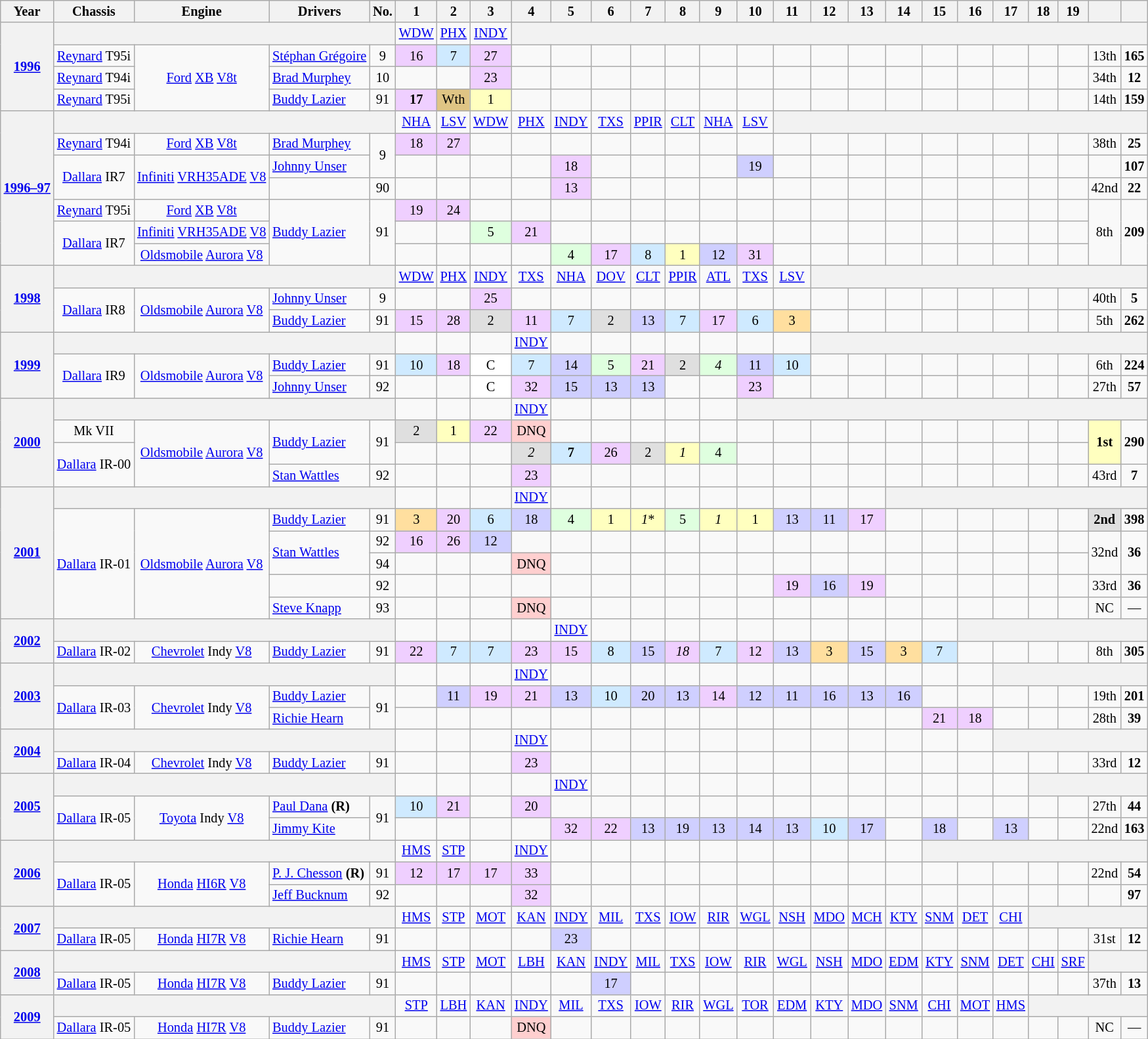<table class="wikitable" style="text-align:center; font-size:85%">
<tr>
<th>Year</th>
<th>Chassis</th>
<th>Engine</th>
<th>Drivers</th>
<th>No.</th>
<th>1</th>
<th>2</th>
<th>3</th>
<th>4</th>
<th>5</th>
<th>6</th>
<th>7</th>
<th>8</th>
<th>9</th>
<th>10</th>
<th>11</th>
<th>12</th>
<th>13</th>
<th>14</th>
<th>15</th>
<th>16</th>
<th>17</th>
<th>18</th>
<th>19</th>
<th></th>
<th></th>
</tr>
<tr>
<th rowspan=4><a href='#'>1996</a></th>
<th colspan=4></th>
<td><a href='#'>WDW</a></td>
<td><a href='#'>PHX</a></td>
<td><a href='#'>INDY</a></td>
<th colspan=18></th>
</tr>
<tr>
<td><a href='#'>Reynard</a> T95i</td>
<td rowspan=3><a href='#'>Ford</a> <a href='#'>XB</a> <a href='#'>V8</a><a href='#'>t</a></td>
<td align=left> <a href='#'>Stéphan Grégoire</a></td>
<td>9</td>
<td style="background:#EFCFFF;" align=center>16</td>
<td style="background:#CFEAFF;" align=center>7</td>
<td style="background:#EFCFFF;" align=center>27</td>
<td></td>
<td></td>
<td></td>
<td></td>
<td></td>
<td></td>
<td></td>
<td></td>
<td></td>
<td></td>
<td></td>
<td></td>
<td></td>
<td></td>
<td></td>
<td></td>
<td>13th</td>
<td><strong>165</strong></td>
</tr>
<tr>
<td><a href='#'>Reynard</a> T94i</td>
<td align=left> <a href='#'>Brad Murphey</a></td>
<td>10</td>
<td></td>
<td></td>
<td style="background:#EFCFFF;" align=center>23</td>
<td></td>
<td></td>
<td></td>
<td></td>
<td></td>
<td></td>
<td></td>
<td></td>
<td></td>
<td></td>
<td></td>
<td></td>
<td></td>
<td></td>
<td></td>
<td></td>
<td>34th</td>
<td><strong>12</strong></td>
</tr>
<tr>
<td><a href='#'>Reynard</a> T95i</td>
<td align=left> <a href='#'>Buddy Lazier</a></td>
<td>91</td>
<td style="background:#EFCFFF;" align=center><strong>17</strong></td>
<td style="background:#DFC484;" align=center>Wth</td>
<td style="background:#FFFFBF;" align=center>1</td>
<td></td>
<td></td>
<td></td>
<td></td>
<td></td>
<td></td>
<td></td>
<td></td>
<td></td>
<td></td>
<td></td>
<td></td>
<td></td>
<td></td>
<td></td>
<td></td>
<td>14th</td>
<td><strong>159</strong></td>
</tr>
<tr>
<th rowspan=7><a href='#'>1996–97</a></th>
<th colspan=4></th>
<td><a href='#'>NHA</a></td>
<td><a href='#'>LSV</a></td>
<td><a href='#'>WDW</a></td>
<td><a href='#'>PHX</a></td>
<td><a href='#'>INDY</a></td>
<td><a href='#'>TXS</a></td>
<td><a href='#'>PPIR</a></td>
<td><a href='#'>CLT</a></td>
<td><a href='#'>NHA</a></td>
<td><a href='#'>LSV</a></td>
<th colspan=11></th>
</tr>
<tr>
<td><a href='#'>Reynard</a> T94i</td>
<td><a href='#'>Ford</a> <a href='#'>XB</a> <a href='#'>V8</a><a href='#'>t</a></td>
<td align=left> <a href='#'>Brad Murphey</a></td>
<td rowspan=2>9</td>
<td style="background:#EFCFFF;" align=center>18</td>
<td style="background:#EFCFFF;" align=center>27</td>
<td></td>
<td></td>
<td></td>
<td></td>
<td></td>
<td></td>
<td></td>
<td></td>
<td></td>
<td></td>
<td></td>
<td></td>
<td></td>
<td></td>
<td></td>
<td></td>
<td></td>
<td>38th</td>
<td><strong>25</strong></td>
</tr>
<tr>
<td rowspan=2><a href='#'>Dallara</a> IR7</td>
<td rowspan=2><a href='#'>Infiniti</a> <a href='#'>VRH35ADE</a> <a href='#'>V8</a></td>
<td align=left> <a href='#'>Johnny Unser</a></td>
<td></td>
<td></td>
<td></td>
<td></td>
<td style="background:#EFCFFF;" align=center>18</td>
<td></td>
<td></td>
<td></td>
<td></td>
<td style="background:#CFCFFF;" align=center>19</td>
<td></td>
<td></td>
<td></td>
<td></td>
<td></td>
<td></td>
<td></td>
<td></td>
<td></td>
<td></td>
<td><strong>107</strong></td>
</tr>
<tr>
<td align=left></td>
<td>90</td>
<td></td>
<td></td>
<td></td>
<td></td>
<td style="background:#EFCFFF;" align=center>13</td>
<td></td>
<td></td>
<td></td>
<td></td>
<td></td>
<td></td>
<td></td>
<td></td>
<td></td>
<td></td>
<td></td>
<td></td>
<td></td>
<td></td>
<td>42nd</td>
<td><strong>22</strong></td>
</tr>
<tr>
<td><a href='#'>Reynard</a> T95i</td>
<td><a href='#'>Ford</a> <a href='#'>XB</a> <a href='#'>V8</a><a href='#'>t</a></td>
<td rowspan=3 align=left> <a href='#'>Buddy Lazier</a></td>
<td rowspan=3>91</td>
<td style="background:#EFCFFF;" align=center>19</td>
<td style="background:#EFCFFF;" align=center>24</td>
<td></td>
<td></td>
<td></td>
<td></td>
<td></td>
<td></td>
<td></td>
<td></td>
<td></td>
<td></td>
<td></td>
<td></td>
<td></td>
<td></td>
<td></td>
<td></td>
<td></td>
<td rowspan=3>8th</td>
<td rowspan=3><strong>209</strong></td>
</tr>
<tr>
<td rowspan=2><a href='#'>Dallara</a> IR7</td>
<td><a href='#'>Infiniti</a> <a href='#'>VRH35ADE</a> <a href='#'>V8</a></td>
<td></td>
<td></td>
<td style="background:#DFFFDF;" align=center>5</td>
<td style="background:#EFCFFF;" align=center>21</td>
<td></td>
<td></td>
<td></td>
<td></td>
<td></td>
<td></td>
<td></td>
<td></td>
<td></td>
<td></td>
<td></td>
<td></td>
<td></td>
<td></td>
<td></td>
</tr>
<tr>
<td><a href='#'>Oldsmobile</a> <a href='#'>Aurora</a> <a href='#'>V8</a></td>
<td></td>
<td></td>
<td></td>
<td></td>
<td style="background:#DFFFDF;" align=center>4</td>
<td style="background:#EFCFFF;" align=center>17</td>
<td style="background:#CFEAFF;" align=center>8</td>
<td style="background:#FFFFBF;" align=center>1</td>
<td style="background:#CFCFFF;" align=center>12</td>
<td style="background:#EFCFFF;" align=center>31</td>
<td></td>
<td></td>
<td></td>
<td></td>
<td></td>
<td></td>
<td></td>
<td></td>
<td></td>
</tr>
<tr>
<th rowspan=3><a href='#'>1998</a></th>
<th colspan=4></th>
<td><a href='#'>WDW</a></td>
<td><a href='#'>PHX</a></td>
<td><a href='#'>INDY</a></td>
<td><a href='#'>TXS</a></td>
<td><a href='#'>NHA</a></td>
<td><a href='#'>DOV</a></td>
<td><a href='#'>CLT</a></td>
<td><a href='#'>PPIR</a></td>
<td><a href='#'>ATL</a></td>
<td><a href='#'>TXS</a></td>
<td><a href='#'>LSV</a></td>
<th colspan=10></th>
</tr>
<tr>
<td rowspan=2><a href='#'>Dallara</a> IR8</td>
<td rowspan=2><a href='#'>Oldsmobile</a> <a href='#'>Aurora</a> <a href='#'>V8</a></td>
<td align=left> <a href='#'>Johnny Unser</a></td>
<td>9</td>
<td></td>
<td></td>
<td style="background:#EFCFFF;" align=center>25</td>
<td></td>
<td></td>
<td></td>
<td></td>
<td></td>
<td></td>
<td></td>
<td></td>
<td></td>
<td></td>
<td></td>
<td></td>
<td></td>
<td></td>
<td></td>
<td></td>
<td>40th</td>
<td><strong>5</strong></td>
</tr>
<tr>
<td align=left> <a href='#'>Buddy Lazier</a></td>
<td>91</td>
<td style="background:#EFCFFF;" align=center>15</td>
<td style="background:#EFCFFF;" align=center>28</td>
<td style="background:#DFDFDF;" align=center>2</td>
<td style="background:#EFCFFF;" align=center>11</td>
<td style="background:#CFEAFF;" align=center>7</td>
<td style="background:#DFDFDF;" align=center>2</td>
<td style="background:#CFCFFF;" align=center>13</td>
<td style="background:#CFEAFF;" align=center>7</td>
<td style="background:#EFCFFF;" align=center>17</td>
<td style="background:#CFEAFF;" align=center>6</td>
<td style="background:#FFDF9F;" align=center>3</td>
<td></td>
<td></td>
<td></td>
<td></td>
<td></td>
<td></td>
<td></td>
<td></td>
<td>5th</td>
<td><strong>262</strong></td>
</tr>
<tr>
<th rowspan=3><a href='#'>1999</a></th>
<th colspan=4></th>
<td></td>
<td></td>
<td></td>
<td><a href='#'>INDY</a></td>
<td></td>
<td></td>
<td></td>
<td></td>
<td></td>
<td></td>
<td></td>
<th colspan=10></th>
</tr>
<tr>
<td rowspan=2><a href='#'>Dallara</a> IR9</td>
<td rowspan=2><a href='#'>Oldsmobile</a> <a href='#'>Aurora</a> <a href='#'>V8</a></td>
<td align=left> <a href='#'>Buddy Lazier</a></td>
<td>91</td>
<td style="background:#CFEAFF;" align=center>10</td>
<td style="background:#EFCFFF;" align=center>18</td>
<td style="background:#FFFFFF;" align=center>C</td>
<td style="background:#CFEAFF;" align=center>7</td>
<td style="background:#CFCFFF;" align=center>14</td>
<td style="background:#DFFFDF;" align=center>5</td>
<td style="background:#EFCFFF;" align=center>21</td>
<td style="background:#DFDFDF;" align=center>2</td>
<td style="background:#DFFFDF;" align=center><em>4</em></td>
<td style="background:#CFCFFF;" align=center>11</td>
<td style="background:#CFEAFF;" align=center>10</td>
<td></td>
<td></td>
<td></td>
<td></td>
<td></td>
<td></td>
<td></td>
<td></td>
<td>6th</td>
<td><strong>224</strong></td>
</tr>
<tr>
<td align=left> <a href='#'>Johnny Unser</a></td>
<td>92</td>
<td></td>
<td></td>
<td style="background:#FFFFFF;" align=center>C</td>
<td style="background:#EFCFFF;" align=center>32</td>
<td style="background:#CFCFFF;" align=center>15</td>
<td style="background:#CFCFFF;" align=center>13</td>
<td style="background:#CFCFFF;" align=center>13</td>
<td></td>
<td></td>
<td style="background:#EFCFFF;" align=center>23</td>
<td></td>
<td></td>
<td></td>
<td></td>
<td></td>
<td></td>
<td></td>
<td></td>
<td></td>
<td>27th</td>
<td><strong>57</strong></td>
</tr>
<tr>
<th rowspan=4><a href='#'>2000</a></th>
<th colspan=4></th>
<td></td>
<td></td>
<td></td>
<td><a href='#'>INDY</a></td>
<td></td>
<td></td>
<td></td>
<td></td>
<td></td>
<th colspan=12></th>
</tr>
<tr>
<td> Mk VII</td>
<td rowspan=3><a href='#'>Oldsmobile</a> <a href='#'>Aurora</a> <a href='#'>V8</a></td>
<td rowspan=2 align=left> <a href='#'>Buddy Lazier</a></td>
<td rowspan=2>91</td>
<td style="background:#DFDFDF;" align=center>2</td>
<td style="background:#FFFFBF;" align=center>1</td>
<td style="background:#EFCFFF;" align=center>22</td>
<td style="background:#FFCFCF;" align=center>DNQ</td>
<td></td>
<td></td>
<td></td>
<td></td>
<td></td>
<td></td>
<td></td>
<td></td>
<td></td>
<td></td>
<td></td>
<td></td>
<td></td>
<td></td>
<td></td>
<td rowspan=2 style="background:#FFFFBF;"><strong>1st</strong></td>
<td rowspan=2><strong>290</strong></td>
</tr>
<tr>
<td rowspan=2><a href='#'>Dallara</a> IR-00</td>
<td></td>
<td></td>
<td></td>
<td style="background:#DFDFDF;" align=center><em>2</em></td>
<td style="background:#CFEAFF;" align=center><strong>7</strong></td>
<td style="background:#EFCFFF;" align=center>26</td>
<td style="background:#DFDFDF;" align=center>2</td>
<td style="background:#FFFFBF;" align=center><em>1</em></td>
<td style="background:#DFFFDF;" align=center>4</td>
<td></td>
<td></td>
<td></td>
<td></td>
<td></td>
<td></td>
<td></td>
<td></td>
<td></td>
<td></td>
</tr>
<tr>
<td align=left> <a href='#'>Stan Wattles</a></td>
<td>92</td>
<td></td>
<td></td>
<td></td>
<td style="background:#EFCFFF;" align=center>23</td>
<td></td>
<td></td>
<td></td>
<td></td>
<td></td>
<td></td>
<td></td>
<td></td>
<td></td>
<td></td>
<td></td>
<td></td>
<td></td>
<td></td>
<td></td>
<td>43rd</td>
<td><strong>7</strong></td>
</tr>
<tr>
<th rowspan=6><a href='#'>2001</a></th>
<th colspan=4></th>
<td></td>
<td></td>
<td></td>
<td><a href='#'>INDY</a></td>
<td></td>
<td></td>
<td></td>
<td></td>
<td></td>
<td></td>
<td></td>
<td></td>
<td></td>
<th colspan=8></th>
</tr>
<tr>
<td rowspan=5><a href='#'>Dallara</a> IR-01</td>
<td rowspan=5><a href='#'>Oldsmobile</a> <a href='#'>Aurora</a> <a href='#'>V8</a></td>
<td align=left> <a href='#'>Buddy Lazier</a></td>
<td>91</td>
<td style="background:#FFDF9F;" align=center>3</td>
<td style="background:#EFCFFF;" align=center>20</td>
<td style="background:#CFEAFF;" align=center>6</td>
<td style="background:#CFCFFF;" align=center>18</td>
<td style="background:#DFFFDF;" align=center>4</td>
<td style="background:#FFFFBF;" align=center>1</td>
<td style="background:#FFFFBF;" align=center><em>1</em>*</td>
<td style="background:#DFFFDF;" align=center>5</td>
<td style="background:#FFFFBF;" align=center><em>1</em></td>
<td style="background:#FFFFBF;" align=center>1</td>
<td style="background:#CFCFFF;" align=center>13</td>
<td style="background:#CFCFFF;" align=center>11</td>
<td style="background:#EFCFFF;" align=center>17</td>
<td></td>
<td></td>
<td></td>
<td></td>
<td></td>
<td></td>
<td style="background:#DFDFDF;"><strong>2nd</strong></td>
<td><strong>398</strong></td>
</tr>
<tr>
<td align=left rowspan=2> <a href='#'>Stan Wattles</a></td>
<td>92</td>
<td style="background:#EFCFFF;" align=center>16</td>
<td style="background:#EFCFFF;" align=center>26</td>
<td style="background:#CFCFFF;" align=center>12</td>
<td></td>
<td></td>
<td></td>
<td></td>
<td></td>
<td></td>
<td></td>
<td></td>
<td></td>
<td></td>
<td></td>
<td></td>
<td></td>
<td></td>
<td></td>
<td></td>
<td rowspan=2>32nd</td>
<td rowspan=2><strong>36</strong></td>
</tr>
<tr>
<td>94</td>
<td></td>
<td></td>
<td></td>
<td style="background:#FFCFCF;" align=center>DNQ</td>
<td></td>
<td></td>
<td></td>
<td></td>
<td></td>
<td></td>
<td></td>
<td></td>
<td></td>
<td></td>
<td></td>
<td></td>
<td></td>
<td></td>
<td></td>
</tr>
<tr>
<td align=left></td>
<td>92</td>
<td></td>
<td></td>
<td></td>
<td></td>
<td></td>
<td></td>
<td></td>
<td></td>
<td></td>
<td></td>
<td style="background:#EFCFFF;" align=center>19</td>
<td style="background:#CFCFFF;" align=center>16</td>
<td style="background:#EFCFFF;" align=center>19</td>
<td></td>
<td></td>
<td></td>
<td></td>
<td></td>
<td></td>
<td>33rd</td>
<td><strong>36</strong></td>
</tr>
<tr>
<td align=left> <a href='#'>Steve Knapp</a></td>
<td>93</td>
<td></td>
<td></td>
<td></td>
<td style="background:#FFCFCF;" align=center>DNQ</td>
<td></td>
<td></td>
<td></td>
<td></td>
<td></td>
<td></td>
<td></td>
<td></td>
<td></td>
<td></td>
<td></td>
<td></td>
<td></td>
<td></td>
<td></td>
<td>NC</td>
<td>—</td>
</tr>
<tr>
<th rowspan=2><a href='#'>2002</a></th>
<th colspan=4></th>
<td></td>
<td></td>
<td></td>
<td></td>
<td><a href='#'>INDY</a></td>
<td></td>
<td></td>
<td></td>
<td></td>
<td></td>
<td></td>
<td></td>
<td></td>
<td></td>
<td></td>
<th colspan=6></th>
</tr>
<tr>
<td><a href='#'>Dallara</a> IR-02</td>
<td><a href='#'>Chevrolet</a> Indy <a href='#'>V8</a></td>
<td align=left> <a href='#'>Buddy Lazier</a></td>
<td>91</td>
<td style="background:#EFCFFF;" align=center>22</td>
<td style="background:#CFEAFF;" align=center>7</td>
<td style="background:#CFEAFF;" align=center>7</td>
<td style="background:#EFCFFF;" align=center>23</td>
<td style="background:#EFCFFF;" align=center>15</td>
<td style="background:#CFEAFF;" align=center>8</td>
<td style="background:#CFCFFF;" align=center>15</td>
<td style="background:#EFCFFF;" align=center><em>18</em></td>
<td style="background:#CFEAFF;" align=center>7</td>
<td style="background:#EFCFFF;" align=center>12</td>
<td style="background:#CFCFFF;" align=center>13</td>
<td style="background:#FFDF9F;" align=center>3</td>
<td style="background:#CFCFFF;" align=center>15</td>
<td style="background:#FFDF9F;" align=center>3</td>
<td style="background:#CFEAFF;" align=center>7</td>
<td></td>
<td></td>
<td></td>
<td></td>
<td>8th</td>
<td><strong>305</strong></td>
</tr>
<tr>
<th rowspan=3><a href='#'>2003</a></th>
<th colspan=4></th>
<td></td>
<td></td>
<td></td>
<td><a href='#'>INDY</a></td>
<td></td>
<td></td>
<td></td>
<td></td>
<td></td>
<td></td>
<td></td>
<td></td>
<td></td>
<td></td>
<td></td>
<td></td>
<th colspan=5></th>
</tr>
<tr>
<td rowspan=2><a href='#'>Dallara</a> IR-03</td>
<td rowspan=2><a href='#'>Chevrolet</a> Indy <a href='#'>V8</a></td>
<td align=left> <a href='#'>Buddy Lazier</a></td>
<td rowspan=2>91</td>
<td></td>
<td style="background:#CFCFFF;" align=center>11</td>
<td style="background:#EFCFFF;" align=center>19</td>
<td style="background:#EFCFFF;" align=center>21</td>
<td style="background:#CFCFFF;" align=center>13</td>
<td style="background:#CFEAFF;" align=center>10</td>
<td style="background:#CFCFFF;" align=center>20</td>
<td style="background:#CFCFFF;" align=center>13</td>
<td style="background:#EFCFFF;" align=center>14</td>
<td style="background:#CFCFFF;" align=center>12</td>
<td style="background:#CFCFFF;" align=center>11</td>
<td style="background:#CFCFFF;" align=center>16</td>
<td style="background:#CFCFFF;" align=center>13</td>
<td style="background:#CFCFFF;" align=center>16</td>
<td></td>
<td></td>
<td></td>
<td></td>
<td></td>
<td>19th</td>
<td><strong>201</strong></td>
</tr>
<tr>
<td align=left> <a href='#'>Richie Hearn</a></td>
<td></td>
<td></td>
<td></td>
<td></td>
<td></td>
<td></td>
<td></td>
<td></td>
<td></td>
<td></td>
<td></td>
<td></td>
<td></td>
<td></td>
<td style="background:#EFCFFF;" align=center>21</td>
<td style="background:#EFCFFF;" align=center>18</td>
<td></td>
<td></td>
<td></td>
<td>28th</td>
<td><strong>39</strong></td>
</tr>
<tr>
<th rowspan=2><a href='#'>2004</a></th>
<th colspan=4></th>
<td></td>
<td></td>
<td></td>
<td><a href='#'>INDY</a></td>
<td></td>
<td></td>
<td></td>
<td></td>
<td></td>
<td></td>
<td></td>
<td></td>
<td></td>
<td></td>
<td></td>
<td></td>
<th colspan=5></th>
</tr>
<tr>
<td><a href='#'>Dallara</a> IR-04</td>
<td><a href='#'>Chevrolet</a> Indy <a href='#'>V8</a></td>
<td align=left> <a href='#'>Buddy Lazier</a></td>
<td>91</td>
<td></td>
<td></td>
<td></td>
<td style="background:#EFCFFF;" align=center>23</td>
<td></td>
<td></td>
<td></td>
<td></td>
<td></td>
<td></td>
<td></td>
<td></td>
<td></td>
<td></td>
<td></td>
<td></td>
<td></td>
<td></td>
<td></td>
<td>33rd</td>
<td><strong>12</strong></td>
</tr>
<tr>
<th rowspan=3><a href='#'>2005</a></th>
<th colspan=4></th>
<td></td>
<td></td>
<td></td>
<td></td>
<td><a href='#'>INDY</a></td>
<td></td>
<td></td>
<td></td>
<td></td>
<td></td>
<td></td>
<td></td>
<td></td>
<td></td>
<td></td>
<td></td>
<td></td>
<th colspan=4></th>
</tr>
<tr>
<td rowspan=2><a href='#'>Dallara</a> IR-05</td>
<td rowspan=2><a href='#'>Toyota</a> Indy <a href='#'>V8</a></td>
<td align=left> <a href='#'>Paul Dana</a> <strong>(R)</strong></td>
<td rowspan=2>91</td>
<td style="background:#cfeaff; text-align:center;">10</td>
<td style="background:#efcfff; text-align:center;">21</td>
<td></td>
<td style="background:#efcfff; text-align:center;">20</td>
<td></td>
<td></td>
<td></td>
<td></td>
<td></td>
<td></td>
<td></td>
<td></td>
<td></td>
<td></td>
<td></td>
<td></td>
<td></td>
<td></td>
<td></td>
<td>27th</td>
<td><strong>44</strong></td>
</tr>
<tr>
<td align=left> <a href='#'>Jimmy Kite</a></td>
<td></td>
<td></td>
<td></td>
<td></td>
<td style="background:#efcfff; text-align:center;">32</td>
<td style="background:#efcfff; text-align:center;">22</td>
<td style="background:#cfcfff; text-align:center;">13</td>
<td style="background:#cfcfff; text-align:center;">19</td>
<td style="background:#cfcfff; text-align:center;">13</td>
<td style="background:#cfcfff; text-align:center;">14</td>
<td style="background:#cfcfff; text-align:center;">13</td>
<td style="background:#cfeaff; text-align:center;">10</td>
<td style="background:#cfcfff; text-align:center;">17</td>
<td></td>
<td style="background:#cfcfff; text-align:center;">18</td>
<td></td>
<td style="background:#cfcfff; text-align:center;">13</td>
<td></td>
<td></td>
<td>22nd</td>
<td><strong>163</strong></td>
</tr>
<tr>
<th rowspan=3><a href='#'>2006</a></th>
<th colspan=4></th>
<td><a href='#'>HMS</a></td>
<td><a href='#'>STP</a></td>
<td></td>
<td><a href='#'>INDY</a></td>
<td></td>
<td></td>
<td></td>
<td></td>
<td></td>
<td></td>
<td></td>
<td></td>
<td></td>
<td></td>
<th colspan=7></th>
</tr>
<tr>
<td rowspan=2><a href='#'>Dallara</a> IR-05</td>
<td rowspan=2><a href='#'>Honda</a> <a href='#'>HI6R</a> <a href='#'>V8</a></td>
<td align=left> <a href='#'>P. J. Chesson</a> <strong>(R)</strong></td>
<td>91</td>
<td style="background:#EFCFFF;" align=center>12</td>
<td style="background:#EFCFFF;" align=center>17</td>
<td style="background:#EFCFFF;" align=center>17</td>
<td style="background:#EFCFFF;" align=center>33</td>
<td></td>
<td></td>
<td></td>
<td></td>
<td></td>
<td></td>
<td></td>
<td></td>
<td></td>
<td></td>
<td></td>
<td></td>
<td></td>
<td></td>
<td></td>
<td>22nd</td>
<td><strong>54</strong></td>
</tr>
<tr>
<td align=left> <a href='#'>Jeff Bucknum</a></td>
<td>92</td>
<td></td>
<td></td>
<td></td>
<td style="background:#EFCFFF;" align=center>32</td>
<td></td>
<td></td>
<td></td>
<td></td>
<td></td>
<td></td>
<td></td>
<td></td>
<td></td>
<td></td>
<td></td>
<td></td>
<td></td>
<td></td>
<td></td>
<td></td>
<td><strong>97</strong></td>
</tr>
<tr>
<th rowspan=2><a href='#'>2007</a></th>
<th colspan=4></th>
<td><a href='#'>HMS</a></td>
<td><a href='#'>STP</a></td>
<td><a href='#'>MOT</a></td>
<td><a href='#'>KAN</a></td>
<td><a href='#'>INDY</a></td>
<td><a href='#'>MIL</a></td>
<td><a href='#'>TXS</a></td>
<td><a href='#'>IOW</a></td>
<td><a href='#'>RIR</a></td>
<td><a href='#'>WGL</a></td>
<td><a href='#'>NSH</a></td>
<td><a href='#'>MDO</a></td>
<td><a href='#'>MCH</a></td>
<td><a href='#'>KTY</a></td>
<td><a href='#'>SNM</a></td>
<td><a href='#'>DET</a></td>
<td><a href='#'>CHI</a></td>
<th colspan=4></th>
</tr>
<tr>
<td><a href='#'>Dallara</a> IR-05</td>
<td><a href='#'>Honda</a> <a href='#'>HI7R</a> <a href='#'>V8</a></td>
<td align=left> <a href='#'>Richie Hearn</a></td>
<td>91</td>
<td></td>
<td></td>
<td></td>
<td></td>
<td style="background:#CFCFFF;" align=center>23</td>
<td></td>
<td></td>
<td></td>
<td></td>
<td></td>
<td></td>
<td></td>
<td></td>
<td></td>
<td></td>
<td></td>
<td></td>
<td></td>
<td></td>
<td>31st</td>
<td><strong>12</strong></td>
</tr>
<tr>
<th rowspan=2><a href='#'>2008</a></th>
<th colspan=4></th>
<td><a href='#'>HMS</a></td>
<td><a href='#'>STP</a></td>
<td><a href='#'>MOT</a></td>
<td><a href='#'>LBH</a></td>
<td><a href='#'>KAN</a></td>
<td><a href='#'>INDY</a></td>
<td><a href='#'>MIL</a></td>
<td><a href='#'>TXS</a></td>
<td><a href='#'>IOW</a></td>
<td><a href='#'>RIR</a></td>
<td><a href='#'>WGL</a></td>
<td><a href='#'>NSH</a></td>
<td><a href='#'>MDO</a></td>
<td><a href='#'>EDM</a></td>
<td><a href='#'>KTY</a></td>
<td><a href='#'>SNM</a></td>
<td><a href='#'>DET</a></td>
<td><a href='#'>CHI</a></td>
<td><a href='#'>SRF</a></td>
<th colspan=2></th>
</tr>
<tr>
<td><a href='#'>Dallara</a> IR-05</td>
<td><a href='#'>Honda</a> <a href='#'>HI7R</a> <a href='#'>V8</a></td>
<td align=left> <a href='#'>Buddy Lazier</a></td>
<td>91</td>
<td></td>
<td></td>
<td></td>
<td></td>
<td></td>
<td style="background:#cfcfff; text-align:center;">17</td>
<td></td>
<td></td>
<td></td>
<td></td>
<td></td>
<td></td>
<td></td>
<td></td>
<td></td>
<td></td>
<td></td>
<td></td>
<td></td>
<td>37th</td>
<td><strong>13</strong></td>
</tr>
<tr>
<th rowspan=2><a href='#'>2009</a></th>
<th colspan=4></th>
<td><a href='#'>STP</a></td>
<td><a href='#'>LBH</a></td>
<td><a href='#'>KAN</a></td>
<td><a href='#'>INDY</a></td>
<td><a href='#'>MIL</a></td>
<td><a href='#'>TXS</a></td>
<td><a href='#'>IOW</a></td>
<td><a href='#'>RIR</a></td>
<td><a href='#'>WGL</a></td>
<td><a href='#'>TOR</a></td>
<td><a href='#'>EDM</a></td>
<td><a href='#'>KTY</a></td>
<td><a href='#'>MDO</a></td>
<td><a href='#'>SNM</a></td>
<td><a href='#'>CHI</a></td>
<td><a href='#'>MOT</a></td>
<td><a href='#'>HMS</a></td>
<th colspan=4></th>
</tr>
<tr>
<td><a href='#'>Dallara</a> IR-05</td>
<td><a href='#'>Honda</a> <a href='#'>HI7R</a> <a href='#'>V8</a></td>
<td align=left> <a href='#'>Buddy Lazier</a></td>
<td>91</td>
<td></td>
<td></td>
<td></td>
<td style="background:#FFCFCF;">DNQ</td>
<td></td>
<td></td>
<td></td>
<td></td>
<td></td>
<td></td>
<td></td>
<td></td>
<td></td>
<td></td>
<td></td>
<td></td>
<td></td>
<td></td>
<td></td>
<td>NC</td>
<td>—</td>
</tr>
</table>
